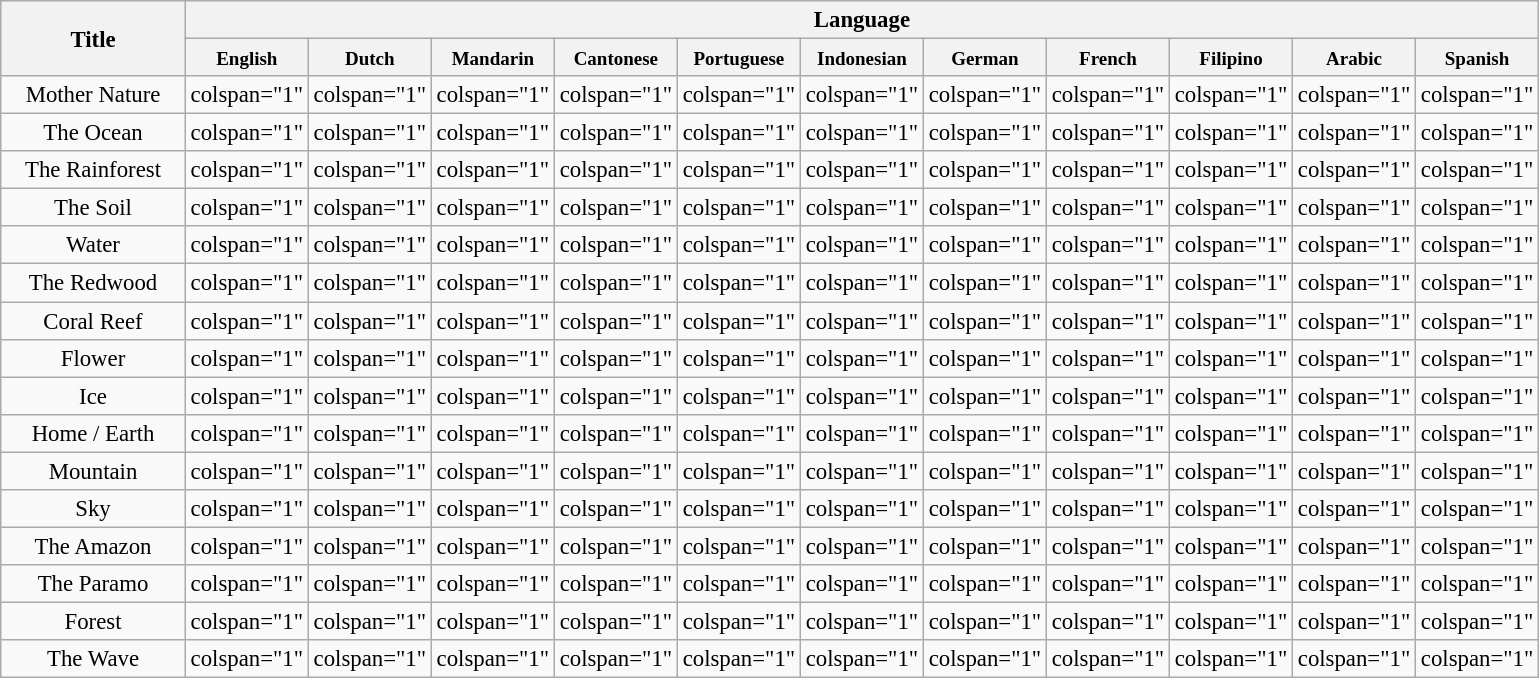<table class="wikitable"style="font-size:95%">
<tr>
<th rowspan="2">Title</th>
<th colspan="11">Language</th>
</tr>
<tr>
<th style="width:8%;"><small>English</small></th>
<th style="width:8%;"><small>Dutch</small></th>
<th style="width:8%;"><small>Mandarin</small></th>
<th style="width:8%;"><small>Cantonese</small></th>
<th style="width:8%;"><small>Portuguese</small></th>
<th style="width:8%;"><small>Indonesian</small></th>
<th style="width:8%;"><small>German</small></th>
<th style="width:8%;"><small>French</small></th>
<th style="width:8%;"><small>Filipino</small></th>
<th style="width:8%;"><small>Arabic</small></th>
<th style="width:8%;"><small>Spanish</small></th>
</tr>
<tr>
<td style="text-align: center;">Mother Nature</td>
<td>colspan="1" </td>
<td>colspan="1" </td>
<td>colspan="1" </td>
<td>colspan="1" </td>
<td>colspan="1" </td>
<td>colspan="1" </td>
<td>colspan="1" </td>
<td>colspan="1" </td>
<td>colspan="1" </td>
<td>colspan="1" </td>
<td>colspan="1" </td>
</tr>
<tr>
<td style="text-align: center;">The Ocean</td>
<td>colspan="1" </td>
<td>colspan="1" </td>
<td>colspan="1" </td>
<td>colspan="1" </td>
<td>colspan="1" </td>
<td>colspan="1" </td>
<td>colspan="1" </td>
<td>colspan="1" </td>
<td>colspan="1" </td>
<td>colspan="1" </td>
<td>colspan="1" </td>
</tr>
<tr>
<td style="text-align: center;">The Rainforest</td>
<td>colspan="1" </td>
<td>colspan="1" </td>
<td>colspan="1" </td>
<td>colspan="1" </td>
<td>colspan="1" </td>
<td>colspan="1" </td>
<td>colspan="1" </td>
<td>colspan="1" </td>
<td>colspan="1" </td>
<td>colspan="1" </td>
<td>colspan="1" </td>
</tr>
<tr>
<td style="text-align: center;">The Soil</td>
<td>colspan="1" </td>
<td>colspan="1" </td>
<td>colspan="1" </td>
<td>colspan="1" </td>
<td>colspan="1" </td>
<td>colspan="1" </td>
<td>colspan="1" </td>
<td>colspan="1" </td>
<td>colspan="1" </td>
<td>colspan="1" </td>
<td>colspan="1" </td>
</tr>
<tr>
<td style="text-align: center;">Water</td>
<td>colspan="1" </td>
<td>colspan="1" </td>
<td>colspan="1" </td>
<td>colspan="1" </td>
<td>colspan="1" </td>
<td>colspan="1" </td>
<td>colspan="1" </td>
<td>colspan="1" </td>
<td>colspan="1" </td>
<td>colspan="1" </td>
<td>colspan="1" </td>
</tr>
<tr>
<td style="text-align: center;">The Redwood</td>
<td>colspan="1" </td>
<td>colspan="1" </td>
<td>colspan="1" </td>
<td>colspan="1" </td>
<td>colspan="1" </td>
<td>colspan="1" </td>
<td>colspan="1" </td>
<td>colspan="1" </td>
<td>colspan="1" </td>
<td>colspan="1" </td>
<td>colspan="1" </td>
</tr>
<tr>
<td style="text-align: center;">Coral Reef</td>
<td>colspan="1" </td>
<td>colspan="1" </td>
<td>colspan="1" </td>
<td>colspan="1" </td>
<td>colspan="1" </td>
<td>colspan="1" </td>
<td>colspan="1" </td>
<td>colspan="1" </td>
<td>colspan="1" </td>
<td>colspan="1" </td>
<td>colspan="1" </td>
</tr>
<tr>
<td style="text-align: center;">Flower</td>
<td>colspan="1" </td>
<td>colspan="1" </td>
<td>colspan="1" </td>
<td>colspan="1" </td>
<td>colspan="1" </td>
<td>colspan="1" </td>
<td>colspan="1" </td>
<td>colspan="1" </td>
<td>colspan="1" </td>
<td>colspan="1" </td>
<td>colspan="1" </td>
</tr>
<tr>
<td style="text-align: center;">Ice</td>
<td>colspan="1" </td>
<td>colspan="1" </td>
<td>colspan="1" </td>
<td>colspan="1" </td>
<td>colspan="1" </td>
<td>colspan="1" </td>
<td>colspan="1" </td>
<td>colspan="1" </td>
<td>colspan="1" </td>
<td>colspan="1" </td>
<td>colspan="1" </td>
</tr>
<tr>
<td style="text-align: center;">Home / Earth</td>
<td>colspan="1" </td>
<td>colspan="1" </td>
<td>colspan="1" </td>
<td>colspan="1" </td>
<td>colspan="1" </td>
<td>colspan="1" </td>
<td>colspan="1" </td>
<td>colspan="1" </td>
<td>colspan="1" </td>
<td>colspan="1" </td>
<td>colspan="1" </td>
</tr>
<tr>
<td style="text-align: center;">Mountain</td>
<td>colspan="1" </td>
<td>colspan="1" </td>
<td>colspan="1" </td>
<td>colspan="1" </td>
<td>colspan="1" </td>
<td>colspan="1" </td>
<td>colspan="1" </td>
<td>colspan="1" </td>
<td>colspan="1" </td>
<td>colspan="1" </td>
<td>colspan="1" </td>
</tr>
<tr>
<td style="text-align: center;">Sky</td>
<td>colspan="1" </td>
<td>colspan="1" </td>
<td>colspan="1" </td>
<td>colspan="1" </td>
<td>colspan="1" </td>
<td>colspan="1" </td>
<td>colspan="1" </td>
<td>colspan="1" </td>
<td>colspan="1" </td>
<td>colspan="1" </td>
<td>colspan="1" </td>
</tr>
<tr>
<td style="text-align: center;">The Amazon</td>
<td>colspan="1" </td>
<td>colspan="1" </td>
<td>colspan="1" </td>
<td>colspan="1" </td>
<td>colspan="1" </td>
<td>colspan="1" </td>
<td>colspan="1" </td>
<td>colspan="1" </td>
<td>colspan="1" </td>
<td>colspan="1" </td>
<td>colspan="1" </td>
</tr>
<tr>
<td style="text-align: center;">The Paramo</td>
<td>colspan="1" </td>
<td>colspan="1" </td>
<td>colspan="1" </td>
<td>colspan="1" </td>
<td>colspan="1" </td>
<td>colspan="1" </td>
<td>colspan="1" </td>
<td>colspan="1" </td>
<td>colspan="1" </td>
<td>colspan="1" </td>
<td>colspan="1" </td>
</tr>
<tr>
<td style="text-align: center;">Forest</td>
<td>colspan="1" </td>
<td>colspan="1" </td>
<td>colspan="1" </td>
<td>colspan="1" </td>
<td>colspan="1" </td>
<td>colspan="1" </td>
<td>colspan="1" </td>
<td>colspan="1" </td>
<td>colspan="1" </td>
<td>colspan="1" </td>
<td>colspan="1" </td>
</tr>
<tr>
<td style="text-align: center;">The Wave</td>
<td>colspan="1" </td>
<td>colspan="1" </td>
<td>colspan="1" </td>
<td>colspan="1" </td>
<td>colspan="1" </td>
<td>colspan="1" </td>
<td>colspan="1" </td>
<td>colspan="1" </td>
<td>colspan="1" </td>
<td>colspan="1" </td>
<td>colspan="1" </td>
</tr>
</table>
